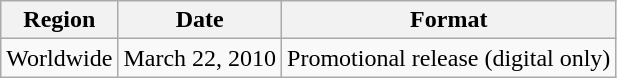<table class="wikitable">
<tr>
<th>Region</th>
<th>Date</th>
<th>Format</th>
</tr>
<tr>
<td>Worldwide</td>
<td>March 22, 2010</td>
<td>Promotional release (digital only)</td>
</tr>
</table>
